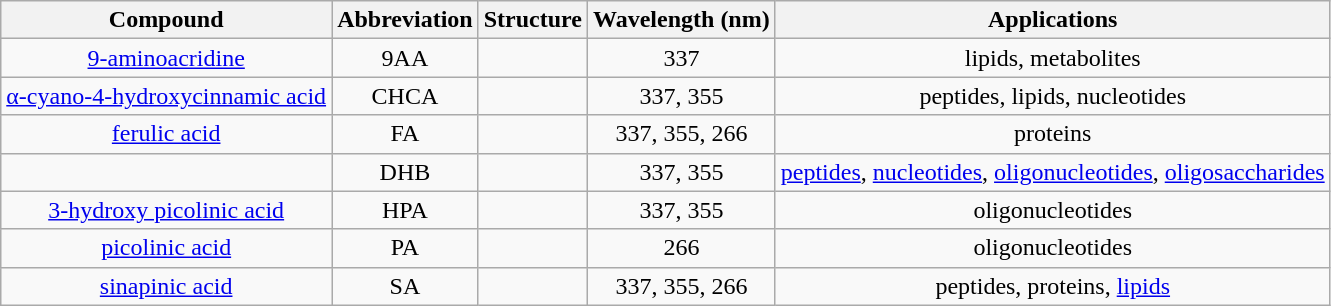<table class="wikitable sortable"  style="text-align: center; border-spacing: 5px; border: 1px solid darkgray;">
<tr>
<th>Compound</th>
<th>Abbreviation</th>
<th>Structure</th>
<th>Wavelength (nm)</th>
<th>Applications</th>
</tr>
<tr>
<td><a href='#'>9-aminoacridine</a></td>
<td>9AA</td>
<td></td>
<td>337</td>
<td>lipids, metabolites</td>
</tr>
<tr>
<td><a href='#'>α-cyano-4-hydroxycinnamic acid</a></td>
<td>CHCA</td>
<td></td>
<td>337, 355</td>
<td>peptides, lipids, nucleotides</td>
</tr>
<tr>
<td><a href='#'>ferulic acid</a></td>
<td>FA</td>
<td></td>
<td>337, 355, 266</td>
<td>proteins</td>
</tr>
<tr>
<td></td>
<td>DHB</td>
<td></td>
<td>337, 355</td>
<td><a href='#'>peptides</a>, <a href='#'>nucleotides</a>, <a href='#'>oligonucleotides</a>, <a href='#'>oligosaccharides</a></td>
</tr>
<tr>
<td><a href='#'>3-hydroxy picolinic acid</a></td>
<td>HPA</td>
<td></td>
<td>337, 355</td>
<td>oligonucleotides</td>
</tr>
<tr>
<td><a href='#'>picolinic acid</a></td>
<td>PA</td>
<td></td>
<td>266</td>
<td>oligonucleotides</td>
</tr>
<tr>
<td><a href='#'>sinapinic acid</a></td>
<td>SA</td>
<td></td>
<td>337, 355, 266</td>
<td>peptides, proteins, <a href='#'>lipids</a></td>
</tr>
</table>
